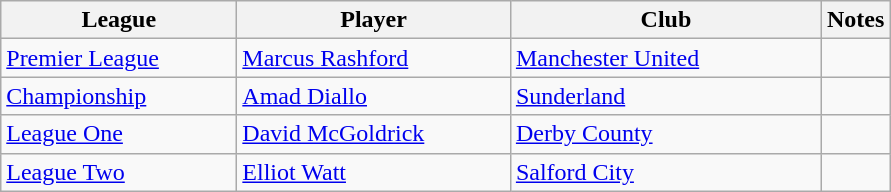<table class="wikitable">
<tr>
<th>League</th>
<th>Player</th>
<th>Club</th>
<th>Notes</th>
</tr>
<tr>
<td width="150px"><a href='#'>Premier League</a></td>
<td width="175px"> <a href='#'>Marcus Rashford</a></td>
<td width="200px"><a href='#'>Manchester United</a></td>
<td></td>
</tr>
<tr>
<td><a href='#'>Championship</a></td>
<td> <a href='#'>Amad Diallo</a></td>
<td><a href='#'>Sunderland</a></td>
<td></td>
</tr>
<tr>
<td><a href='#'>League One</a></td>
<td> <a href='#'>David McGoldrick</a></td>
<td><a href='#'>Derby County</a></td>
<td></td>
</tr>
<tr>
<td><a href='#'>League Two</a></td>
<td> <a href='#'>Elliot Watt</a></td>
<td><a href='#'>Salford City</a></td>
<td></td>
</tr>
</table>
